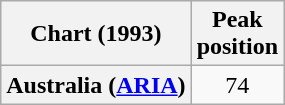<table class="wikitable sortable plainrowheaders" style="text-align:center">
<tr>
<th scope="col">Chart (1993)</th>
<th scope="col">Peak<br>position</th>
</tr>
<tr>
<th scope="row">Australia (<a href='#'>ARIA</a>)</th>
<td>74</td>
</tr>
</table>
